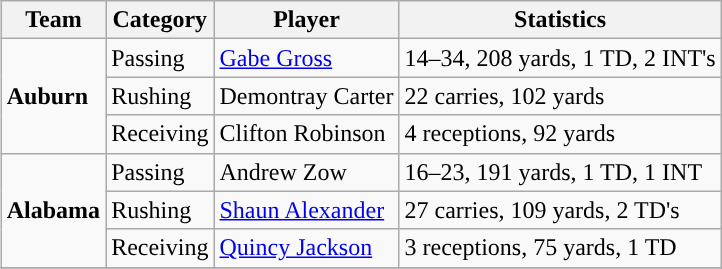<table class="wikitable" style="float: right;">
<tr>
<th>Team</th>
<th>Category</th>
<th>Player</th>
<th>Statistics</th>
</tr>
<tr>
<td rowspan=3><strong>Auburn</strong></td>
<td>Passing</td>
<td><a href='#'>Gabe Gross</a></td>
<td>14–34, 208 yards, 1 TD, 2 INT's</td>
</tr>
<tr>
<td>Rushing</td>
<td>Demontray Carter</td>
<td>22 carries, 102 yards</td>
</tr>
<tr>
<td>Receiving</td>
<td>Clifton Robinson</td>
<td>4 receptions, 92 yards</td>
</tr>
<tr>
<td rowspan=3><strong>Alabama</strong></td>
<td>Passing</td>
<td>Andrew Zow</td>
<td>16–23, 191 yards, 1 TD, 1 INT</td>
</tr>
<tr>
<td>Rushing</td>
<td><a href='#'>Shaun Alexander</a></td>
<td>27 carries, 109 yards, 2 TD's</td>
</tr>
<tr>
<td>Receiving</td>
<td><a href='#'>Quincy Jackson</a></td>
<td>3 receptions, 75 yards, 1 TD</td>
</tr>
<tr>
</tr>
</table>
